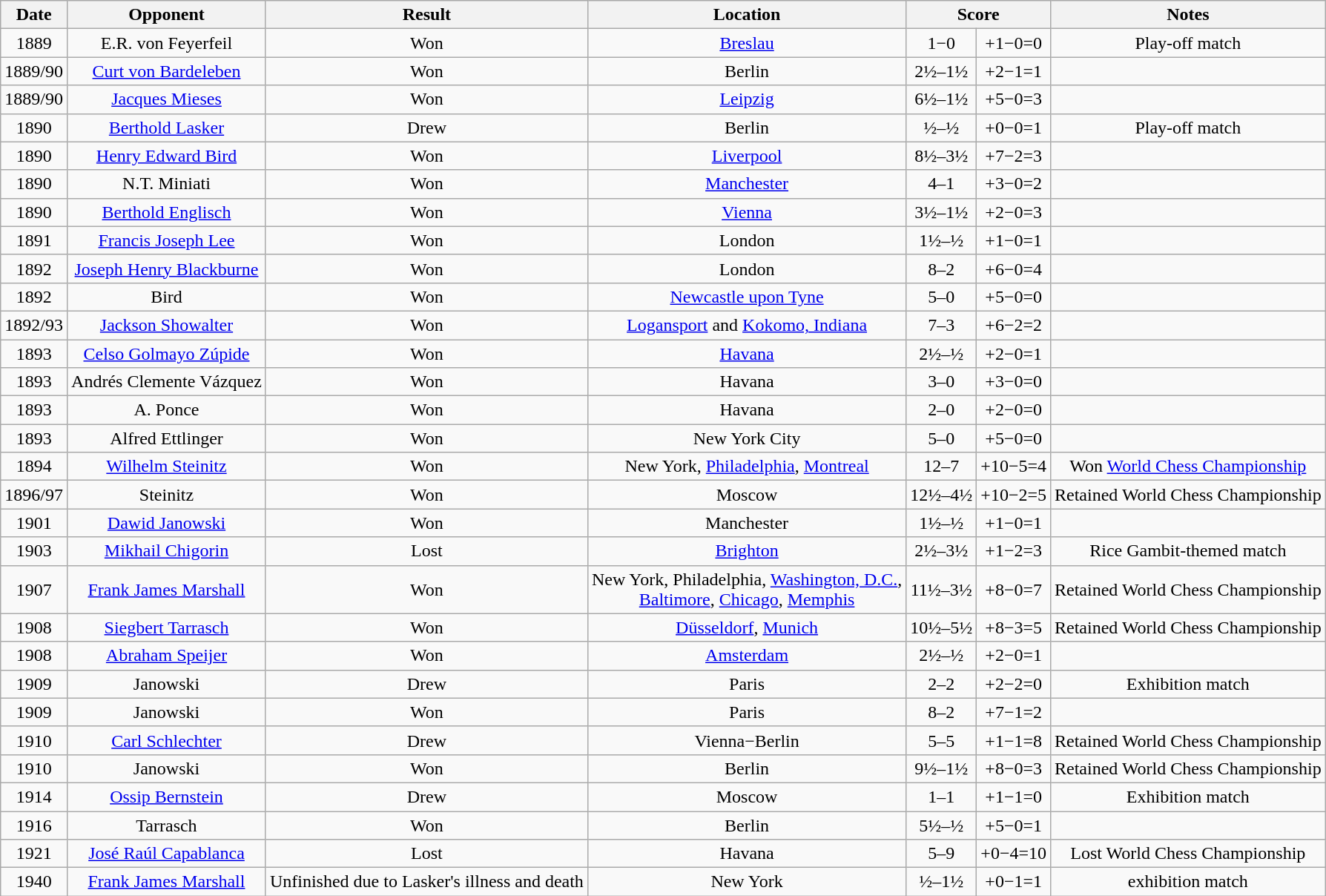<table class="wikitable sortable" style="text-align:center; margin:1em auto 1em auto;">
<tr>
<th>Date</th>
<th>Opponent</th>
<th>Result</th>
<th class="unsortable">Location</th>
<th class="unsortable" colspan="2">Score</th>
<th class="unsortable">Notes<br></th>
</tr>
<tr>
<td>1889</td>
<td>E.R. von Feyerfeil</td>
<td>Won</td>
<td><a href='#'>Breslau</a></td>
<td>1−0</td>
<td>+1−0=0</td>
<td>Play-off match</td>
</tr>
<tr>
<td>1889/90</td>
<td><a href='#'>Curt von Bardeleben</a></td>
<td>Won</td>
<td>Berlin</td>
<td>2½–1½</td>
<td>+2−1=1</td>
<td> </td>
</tr>
<tr>
<td>1889/90</td>
<td><a href='#'>Jacques Mieses</a></td>
<td>Won</td>
<td><a href='#'>Leipzig</a></td>
<td>6½–1½</td>
<td>+5−0=3</td>
<td> </td>
</tr>
<tr>
<td>1890</td>
<td><a href='#'>Berthold Lasker</a></td>
<td>Drew</td>
<td>Berlin</td>
<td>½–½</td>
<td>+0−0=1</td>
<td>Play-off match</td>
</tr>
<tr>
<td>1890</td>
<td><a href='#'>Henry Edward Bird</a></td>
<td>Won</td>
<td><a href='#'>Liverpool</a></td>
<td>8½–3½</td>
<td>+7−2=3</td>
<td> </td>
</tr>
<tr>
<td>1890</td>
<td>N.T. Miniati</td>
<td>Won</td>
<td><a href='#'>Manchester</a></td>
<td>4–1</td>
<td>+3−0=2</td>
<td> </td>
</tr>
<tr>
<td>1890</td>
<td><a href='#'>Berthold Englisch</a></td>
<td>Won</td>
<td><a href='#'>Vienna</a></td>
<td>3½–1½</td>
<td>+2−0=3</td>
<td> </td>
</tr>
<tr>
<td>1891</td>
<td><a href='#'>Francis Joseph Lee</a></td>
<td>Won</td>
<td>London</td>
<td>1½–½</td>
<td>+1−0=1</td>
<td> </td>
</tr>
<tr>
<td>1892</td>
<td><a href='#'>Joseph Henry Blackburne</a></td>
<td>Won</td>
<td>London</td>
<td>8–2</td>
<td>+6−0=4</td>
<td> </td>
</tr>
<tr>
<td>1892</td>
<td>Bird</td>
<td>Won</td>
<td><a href='#'>Newcastle upon Tyne</a></td>
<td>5–0</td>
<td>+5−0=0</td>
<td> </td>
</tr>
<tr>
<td>1892/93</td>
<td><a href='#'>Jackson Showalter</a></td>
<td>Won</td>
<td><a href='#'>Logansport</a> and <a href='#'>Kokomo, Indiana</a></td>
<td>7–3</td>
<td>+6−2=2</td>
<td> </td>
</tr>
<tr>
<td>1893</td>
<td><a href='#'>Celso Golmayo Zúpide</a></td>
<td>Won</td>
<td><a href='#'>Havana</a></td>
<td>2½–½</td>
<td>+2−0=1</td>
<td> </td>
</tr>
<tr>
<td>1893</td>
<td>Andrés Clemente Vázquez</td>
<td>Won</td>
<td>Havana</td>
<td>3–0</td>
<td>+3−0=0</td>
<td> </td>
</tr>
<tr>
<td>1893</td>
<td>A. Ponce</td>
<td>Won</td>
<td>Havana</td>
<td>2–0</td>
<td>+2−0=0</td>
<td>  </td>
</tr>
<tr>
<td>1893</td>
<td>Alfred Ettlinger</td>
<td>Won</td>
<td>New York City</td>
<td>5–0</td>
<td>+5−0=0</td>
<td>  </td>
</tr>
<tr>
<td>1894</td>
<td><a href='#'>Wilhelm Steinitz</a></td>
<td>Won</td>
<td>New York, <a href='#'>Philadelphia</a>, <a href='#'>Montreal</a></td>
<td>12–7</td>
<td>+10−5=4</td>
<td>Won <a href='#'>World Chess Championship</a></td>
</tr>
<tr>
<td>1896/97</td>
<td>Steinitz</td>
<td>Won</td>
<td>Moscow</td>
<td>12½–4½</td>
<td>+10−2=5</td>
<td>Retained World Chess Championship</td>
</tr>
<tr>
<td>1901</td>
<td><a href='#'>Dawid Janowski</a></td>
<td>Won</td>
<td>Manchester</td>
<td>1½–½</td>
<td>+1−0=1</td>
<td> </td>
</tr>
<tr>
<td>1903</td>
<td><a href='#'>Mikhail Chigorin</a></td>
<td>Lost</td>
<td><a href='#'>Brighton</a></td>
<td>2½–3½</td>
<td>+1−2=3</td>
<td>Rice Gambit-themed match</td>
</tr>
<tr>
<td>1907</td>
<td><a href='#'>Frank James Marshall</a></td>
<td>Won</td>
<td>New York, Philadelphia, <a href='#'>Washington, D.C.</a>,<br> <a href='#'>Baltimore</a>, <a href='#'>Chicago</a>, <a href='#'>Memphis</a></td>
<td>11½–3½</td>
<td>+8−0=7</td>
<td>Retained World Chess Championship</td>
</tr>
<tr>
<td>1908</td>
<td><a href='#'>Siegbert Tarrasch</a></td>
<td>Won</td>
<td><a href='#'>Düsseldorf</a>, <a href='#'>Munich</a></td>
<td>10½–5½</td>
<td>+8−3=5</td>
<td>Retained World Chess Championship</td>
</tr>
<tr>
<td>1908</td>
<td><a href='#'>Abraham Speijer</a></td>
<td>Won</td>
<td><a href='#'>Amsterdam</a></td>
<td>2½–½</td>
<td>+2−0=1</td>
<td>  </td>
</tr>
<tr>
<td>1909</td>
<td>Janowski</td>
<td>Drew</td>
<td>Paris</td>
<td>2–2</td>
<td>+2−2=0</td>
<td>Exhibition match</td>
</tr>
<tr>
<td>1909</td>
<td>Janowski</td>
<td>Won</td>
<td>Paris</td>
<td>8–2</td>
<td>+7−1=2</td>
<td> </td>
</tr>
<tr>
<td>1910</td>
<td><a href='#'>Carl Schlechter</a></td>
<td>Drew</td>
<td>Vienna−Berlin</td>
<td>5–5</td>
<td>+1−1=8</td>
<td>Retained World Chess Championship</td>
</tr>
<tr>
<td>1910</td>
<td>Janowski</td>
<td>Won</td>
<td>Berlin</td>
<td>9½–1½</td>
<td>+8−0=3</td>
<td>Retained World Chess Championship</td>
</tr>
<tr>
<td>1914</td>
<td><a href='#'>Ossip Bernstein</a></td>
<td>Drew</td>
<td>Moscow</td>
<td>1–1</td>
<td>+1−1=0</td>
<td>Exhibition match</td>
</tr>
<tr>
<td>1916</td>
<td>Tarrasch</td>
<td>Won</td>
<td>Berlin</td>
<td>5½–½</td>
<td>+5−0=1</td>
<td> </td>
</tr>
<tr>
<td>1921</td>
<td><a href='#'>José Raúl Capablanca</a></td>
<td>Lost</td>
<td>Havana</td>
<td>5–9</td>
<td>+0−4=10</td>
<td>Lost World Chess Championship</td>
</tr>
<tr>
<td>1940</td>
<td><a href='#'>Frank James Marshall</a></td>
<td>Unfinished due to Lasker's illness and death</td>
<td>New York</td>
<td>½–1½</td>
<td>+0−1=1</td>
<td>exhibition match</td>
</tr>
</table>
